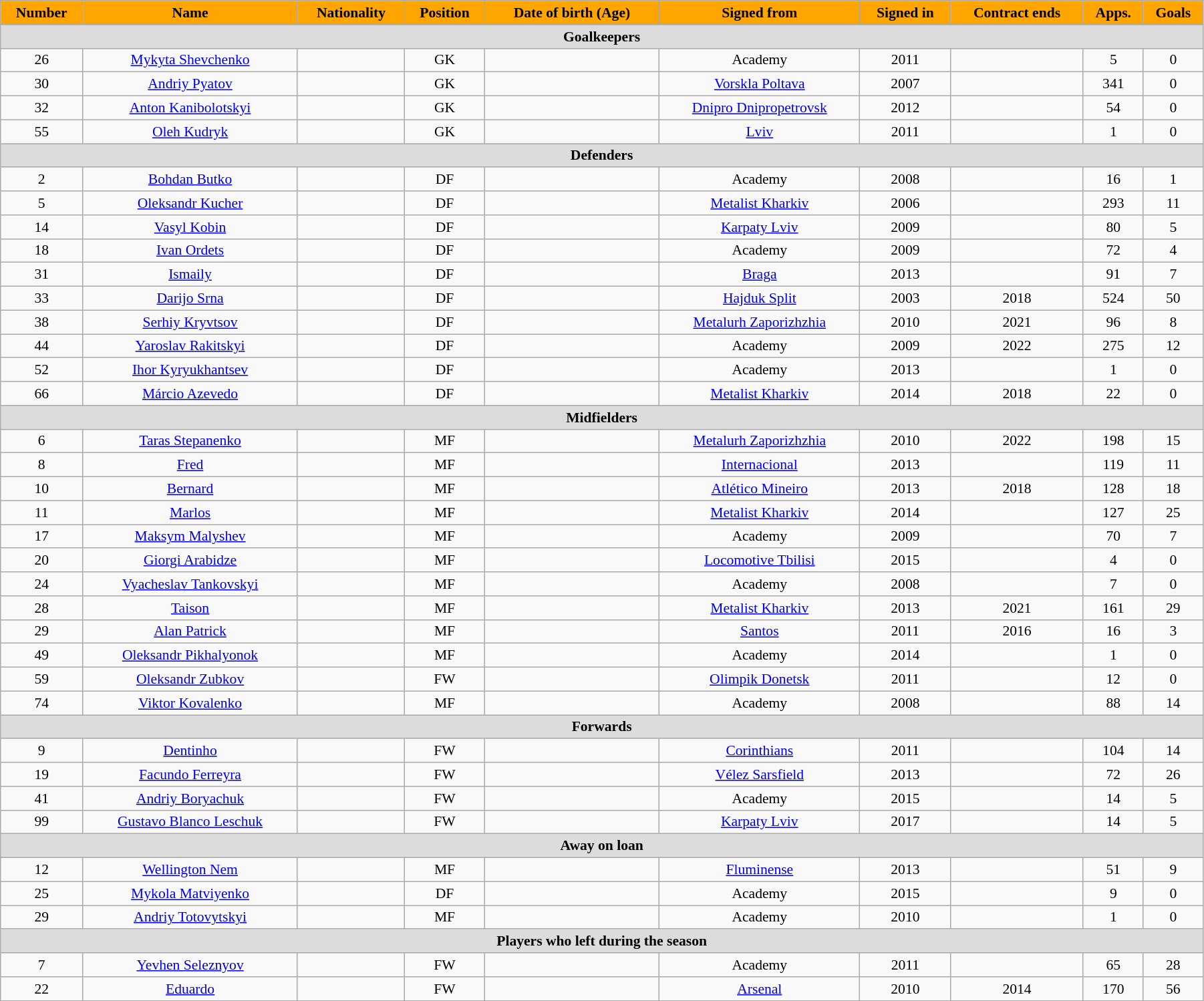<table class="wikitable"  style="text-align:center; font-size:90%; width:95%;">
<tr>
<th style="background:orange; color:#000000; text-align:center;">Number</th>
<th style="background:orange; color:#000000; text-align:center;">Name</th>
<th style="background:orange; color:#000000; text-align:center;">Nationality</th>
<th style="background:orange; color:#000000; text-align:center;">Position</th>
<th style="background:orange; color:#000000; text-align:center;">Date of birth (Age)</th>
<th style="background:orange; color:#000000; text-align:center;">Signed from</th>
<th style="background:orange; color:#000000; text-align:center;">Signed in</th>
<th style="background:orange; color:#000000; text-align:center;">Contract ends</th>
<th style="background:orange; color:#000000; text-align:center;">Apps.</th>
<th style="background:orange; color:#000000; text-align:center;">Goals</th>
</tr>
<tr>
<th colspan="11"  style="background:#dcdcdc; text-align:center;">Goalkeepers</th>
</tr>
<tr>
<td>26</td>
<td><a href='#'>Mykyta Shevchenko</a></td>
<td></td>
<td>GK</td>
<td></td>
<td>Academy</td>
<td>2011</td>
<td></td>
<td>5</td>
<td>0</td>
</tr>
<tr>
<td>30</td>
<td><a href='#'>Andriy Pyatov</a></td>
<td></td>
<td>GK</td>
<td></td>
<td><a href='#'>Vorskla Poltava</a></td>
<td>2007</td>
<td></td>
<td>341</td>
<td>0</td>
</tr>
<tr>
<td>32</td>
<td><a href='#'>Anton Kanibolotskyi</a></td>
<td></td>
<td>GK</td>
<td></td>
<td><a href='#'>Dnipro Dnipropetrovsk</a></td>
<td>2012</td>
<td></td>
<td>54</td>
<td>0</td>
</tr>
<tr>
<td>55</td>
<td><a href='#'>Oleh Kudryk</a></td>
<td></td>
<td>GK</td>
<td></td>
<td><a href='#'>Lviv</a></td>
<td>2011</td>
<td></td>
<td>1</td>
<td>0</td>
</tr>
<tr>
<th colspan="11"  style="background:#dcdcdc; text-align:center;">Defenders</th>
</tr>
<tr>
<td>2</td>
<td><a href='#'>Bohdan Butko</a></td>
<td></td>
<td>DF</td>
<td></td>
<td>Academy</td>
<td>2008</td>
<td></td>
<td>16</td>
<td>1</td>
</tr>
<tr>
<td>5</td>
<td><a href='#'>Oleksandr Kucher</a></td>
<td></td>
<td>DF</td>
<td></td>
<td><a href='#'>Metalist Kharkiv</a></td>
<td>2006</td>
<td></td>
<td>293</td>
<td>11</td>
</tr>
<tr>
<td>14</td>
<td><a href='#'>Vasyl Kobin</a></td>
<td></td>
<td>DF</td>
<td></td>
<td><a href='#'>Karpaty Lviv</a></td>
<td>2009</td>
<td></td>
<td>80</td>
<td>5</td>
</tr>
<tr>
<td>18</td>
<td><a href='#'>Ivan Ordets</a></td>
<td></td>
<td>DF</td>
<td></td>
<td>Academy</td>
<td>2009</td>
<td></td>
<td>72</td>
<td>4</td>
</tr>
<tr>
<td>31</td>
<td><a href='#'>Ismaily</a></td>
<td></td>
<td>DF</td>
<td></td>
<td><a href='#'>Braga</a></td>
<td>2013</td>
<td></td>
<td>91</td>
<td>7</td>
</tr>
<tr>
<td>33</td>
<td><a href='#'>Darijo Srna</a> </td>
<td></td>
<td>DF</td>
<td></td>
<td><a href='#'>Hajduk Split</a></td>
<td>2003</td>
<td>2018</td>
<td>524</td>
<td>50</td>
</tr>
<tr>
<td>38</td>
<td><a href='#'>Serhiy Kryvtsov</a></td>
<td></td>
<td>DF</td>
<td></td>
<td><a href='#'>Metalurh Zaporizhzhia</a></td>
<td>2010</td>
<td>2021</td>
<td>96</td>
<td>8</td>
</tr>
<tr>
<td>44</td>
<td><a href='#'>Yaroslav Rakitskyi</a></td>
<td></td>
<td>DF</td>
<td></td>
<td>Academy</td>
<td>2009</td>
<td>2022</td>
<td>275</td>
<td>12</td>
</tr>
<tr>
<td>52</td>
<td><a href='#'>Ihor Kyryukhantsev</a></td>
<td></td>
<td>DF</td>
<td></td>
<td>Academy</td>
<td>2013</td>
<td></td>
<td>1</td>
<td>0</td>
</tr>
<tr>
<td>66</td>
<td><a href='#'>Márcio Azevedo</a></td>
<td></td>
<td>DF</td>
<td></td>
<td><a href='#'>Metalist Kharkiv</a></td>
<td>2014</td>
<td>2018</td>
<td>22</td>
<td>0</td>
</tr>
<tr>
<th colspan="11"  style="background:#dcdcdc; text-align:center;">Midfielders</th>
</tr>
<tr>
<td>6</td>
<td><a href='#'>Taras Stepanenko</a></td>
<td></td>
<td>MF</td>
<td></td>
<td><a href='#'>Metalurh Zaporizhzhia</a></td>
<td>2010</td>
<td>2022</td>
<td>198</td>
<td>15</td>
</tr>
<tr>
<td>8</td>
<td><a href='#'>Fred</a></td>
<td></td>
<td>MF</td>
<td></td>
<td><a href='#'>Internacional</a></td>
<td>2013</td>
<td></td>
<td>119</td>
<td>11</td>
</tr>
<tr>
<td>10</td>
<td><a href='#'>Bernard</a></td>
<td></td>
<td>MF</td>
<td></td>
<td><a href='#'>Atlético Mineiro</a></td>
<td>2013</td>
<td>2018</td>
<td>128</td>
<td>18</td>
</tr>
<tr>
<td>11</td>
<td><a href='#'>Marlos</a></td>
<td></td>
<td>MF</td>
<td></td>
<td><a href='#'>Metalist Kharkiv</a></td>
<td>2014</td>
<td></td>
<td>127</td>
<td>25</td>
</tr>
<tr>
<td>17</td>
<td><a href='#'>Maksym Malyshev</a></td>
<td></td>
<td>MF</td>
<td></td>
<td>Academy</td>
<td>2009</td>
<td></td>
<td>70</td>
<td>7</td>
</tr>
<tr>
<td>20</td>
<td><a href='#'>Giorgi Arabidze</a></td>
<td></td>
<td>MF</td>
<td></td>
<td><a href='#'>Locomotive Tbilisi</a></td>
<td>2015</td>
<td></td>
<td>4</td>
<td>0</td>
</tr>
<tr>
<td>24</td>
<td><a href='#'>Vyacheslav Tankovskyi</a></td>
<td></td>
<td>MF</td>
<td></td>
<td>Academy</td>
<td>2008</td>
<td></td>
<td>7</td>
<td>0</td>
</tr>
<tr>
<td>28</td>
<td><a href='#'>Taison</a></td>
<td></td>
<td>MF</td>
<td></td>
<td><a href='#'>Metalist Kharkiv</a></td>
<td>2013</td>
<td>2021</td>
<td>161</td>
<td>29</td>
</tr>
<tr>
<td>29</td>
<td><a href='#'>Alan Patrick</a></td>
<td></td>
<td>MF</td>
<td></td>
<td><a href='#'>Santos</a></td>
<td>2011</td>
<td>2016</td>
<td>16</td>
<td>3</td>
</tr>
<tr>
<td>49</td>
<td><a href='#'>Oleksandr Pikhalyonok</a></td>
<td></td>
<td>MF</td>
<td></td>
<td>Academy</td>
<td>2014</td>
<td></td>
<td>1</td>
<td>0</td>
</tr>
<tr>
<td>59</td>
<td><a href='#'>Oleksandr Zubkov</a></td>
<td></td>
<td>FW</td>
<td></td>
<td><a href='#'>Olimpik Donetsk</a></td>
<td>2011</td>
<td></td>
<td>12</td>
<td>0</td>
</tr>
<tr>
<td>74</td>
<td><a href='#'>Viktor Kovalenko</a></td>
<td></td>
<td>MF</td>
<td></td>
<td>Academy</td>
<td>2008</td>
<td></td>
<td>88</td>
<td>14</td>
</tr>
<tr>
<th colspan="11"  style="background:#dcdcdc; text-align:center;">Forwards</th>
</tr>
<tr>
<td>9</td>
<td><a href='#'>Dentinho</a></td>
<td></td>
<td>FW</td>
<td></td>
<td><a href='#'>Corinthians</a></td>
<td>2011</td>
<td></td>
<td>104</td>
<td>14</td>
</tr>
<tr>
<td>19</td>
<td><a href='#'>Facundo Ferreyra</a></td>
<td></td>
<td>FW</td>
<td></td>
<td><a href='#'>Vélez Sarsfield</a></td>
<td>2013</td>
<td></td>
<td>72</td>
<td>26</td>
</tr>
<tr>
<td>41</td>
<td><a href='#'>Andriy Boryachuk</a></td>
<td></td>
<td>FW</td>
<td></td>
<td>Academy</td>
<td>2015</td>
<td></td>
<td>14</td>
<td>5</td>
</tr>
<tr>
<td>99</td>
<td><a href='#'>Gustavo Blanco Leschuk</a></td>
<td></td>
<td>FW</td>
<td></td>
<td><a href='#'>Karpaty Lviv</a></td>
<td>2017</td>
<td></td>
<td>14</td>
<td>5</td>
</tr>
<tr>
<th colspan="11"  style="background:#dcdcdc; text-align:center;">Away on loan</th>
</tr>
<tr>
<td>12</td>
<td><a href='#'>Wellington Nem</a></td>
<td></td>
<td>MF</td>
<td></td>
<td><a href='#'>Fluminense</a></td>
<td>2013</td>
<td></td>
<td>51</td>
<td>9</td>
</tr>
<tr>
<td>25</td>
<td><a href='#'>Mykola Matviyenko</a></td>
<td></td>
<td>DF</td>
<td></td>
<td>Academy</td>
<td>2015</td>
<td></td>
<td>9</td>
<td>0</td>
</tr>
<tr>
<td>29</td>
<td><a href='#'>Andriy Totovytskyi</a></td>
<td></td>
<td>MF</td>
<td></td>
<td>Academy</td>
<td>2010</td>
<td></td>
<td>1</td>
<td>0</td>
</tr>
<tr>
<th colspan="11"  style="background:#dcdcdc; text-align:center;">Players who left during the season</th>
</tr>
<tr>
<td>7</td>
<td><a href='#'>Yevhen Seleznyov</a></td>
<td></td>
<td>FW</td>
<td></td>
<td>Academy</td>
<td>2011</td>
<td></td>
<td>65</td>
<td>28</td>
</tr>
<tr>
<td>22</td>
<td><a href='#'>Eduardo</a></td>
<td></td>
<td>FW</td>
<td></td>
<td><a href='#'>Arsenal</a></td>
<td>2010</td>
<td>2014</td>
<td>170</td>
<td>56</td>
</tr>
</table>
